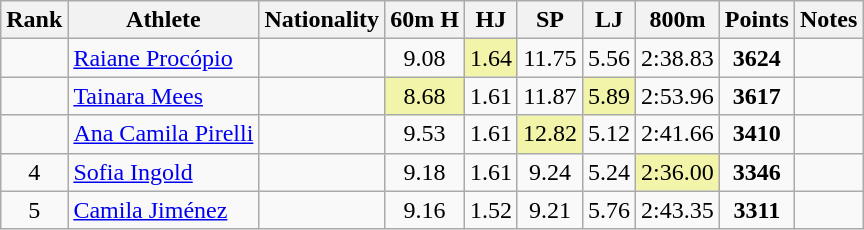<table class="wikitable sortable" style=" text-align:center">
<tr>
<th>Rank</th>
<th>Athlete</th>
<th>Nationality</th>
<th>60m H</th>
<th>HJ</th>
<th>SP</th>
<th>LJ</th>
<th>800m</th>
<th>Points</th>
<th>Notes</th>
</tr>
<tr>
<td></td>
<td align=left><a href='#'>Raiane Procópio</a></td>
<td align=left></td>
<td>9.08</td>
<td bgcolor=#F2F5A9>1.64</td>
<td>11.75</td>
<td>5.56</td>
<td>2:38.83</td>
<td><strong>3624</strong></td>
<td></td>
</tr>
<tr>
<td></td>
<td align=left><a href='#'>Tainara Mees</a></td>
<td align=left></td>
<td bgcolor=#F2F5A9>8.68</td>
<td>1.61</td>
<td>11.87</td>
<td bgcolor=#F2F5A9>5.89</td>
<td>2:53.96</td>
<td><strong>3617</strong></td>
<td></td>
</tr>
<tr>
<td></td>
<td align=left><a href='#'>Ana Camila Pirelli</a></td>
<td align=left></td>
<td>9.53</td>
<td>1.61</td>
<td bgcolor=#F2F5A9>12.82</td>
<td>5.12</td>
<td>2:41.66</td>
<td><strong>3410</strong></td>
<td></td>
</tr>
<tr>
<td>4</td>
<td align=left><a href='#'>Sofia Ingold</a></td>
<td align=left></td>
<td>9.18</td>
<td>1.61</td>
<td>9.24</td>
<td>5.24</td>
<td bgcolor=#F2F5A9>2:36.00</td>
<td><strong>3346</strong></td>
<td></td>
</tr>
<tr>
<td>5</td>
<td align=left><a href='#'>Camila Jiménez</a></td>
<td align=left></td>
<td>9.16</td>
<td>1.52</td>
<td>9.21</td>
<td>5.76</td>
<td>2:43.35</td>
<td><strong>3311</strong></td>
<td></td>
</tr>
</table>
